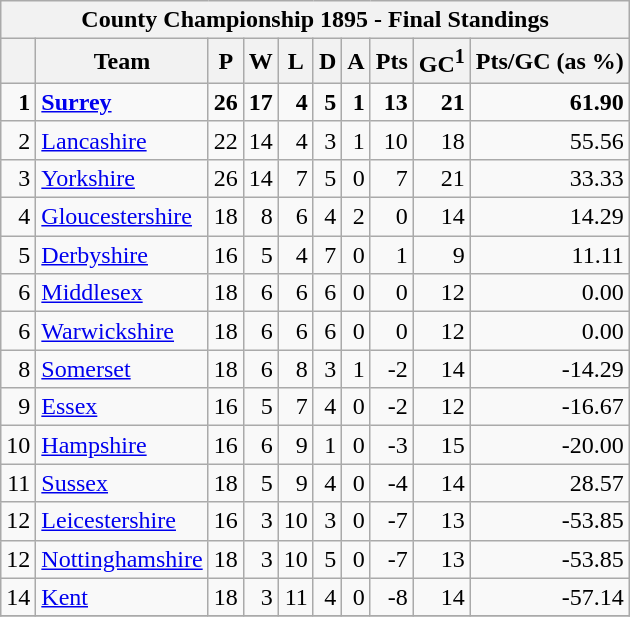<table class="wikitable">
<tr>
<th colspan="10">County Championship 1895 - Final Standings</th>
</tr>
<tr bgcolor="#efefef">
<th></th>
<th>Team</th>
<th>P</th>
<th>W</th>
<th>L</th>
<th>D</th>
<th>A</th>
<th>Pts</th>
<th>GC<sup>1</sup></th>
<th>Pts/GC (as %)</th>
</tr>
<tr align="right">
<td><strong>1</strong></td>
<td align="left"><strong><a href='#'>Surrey</a></strong></td>
<td><strong>26</strong></td>
<td><strong>17</strong></td>
<td><strong>4</strong></td>
<td><strong>5</strong></td>
<td><strong>1</strong></td>
<td><strong>13</strong></td>
<td><strong>21</strong></td>
<td><strong>61.90</strong></td>
</tr>
<tr align="right">
<td>2</td>
<td align="left"><a href='#'>Lancashire</a></td>
<td>22</td>
<td>14</td>
<td>4</td>
<td>3</td>
<td>1</td>
<td>10</td>
<td>18</td>
<td>55.56</td>
</tr>
<tr align="right">
<td>3</td>
<td align="left"><a href='#'>Yorkshire</a></td>
<td>26</td>
<td>14</td>
<td>7</td>
<td>5</td>
<td>0</td>
<td>7</td>
<td>21</td>
<td>33.33</td>
</tr>
<tr align="right">
<td>4</td>
<td align="left"><a href='#'>Gloucestershire</a></td>
<td>18</td>
<td>8</td>
<td>6</td>
<td>4</td>
<td>2</td>
<td>0</td>
<td>14</td>
<td>14.29</td>
</tr>
<tr align="right">
<td>5</td>
<td align="left"><a href='#'>Derbyshire</a></td>
<td>16</td>
<td>5</td>
<td>4</td>
<td>7</td>
<td>0</td>
<td>1</td>
<td>9</td>
<td>11.11</td>
</tr>
<tr align="right">
<td>6</td>
<td align="left"><a href='#'>Middlesex</a></td>
<td>18</td>
<td>6</td>
<td>6</td>
<td>6</td>
<td>0</td>
<td>0</td>
<td>12</td>
<td>0.00</td>
</tr>
<tr align="right">
<td>6</td>
<td align="left"><a href='#'>Warwickshire</a></td>
<td>18</td>
<td>6</td>
<td>6</td>
<td>6</td>
<td>0</td>
<td>0</td>
<td>12</td>
<td>0.00</td>
</tr>
<tr align="right">
<td>8</td>
<td align="left"><a href='#'>Somerset</a></td>
<td>18</td>
<td>6</td>
<td>8</td>
<td>3</td>
<td>1</td>
<td>-2</td>
<td>14</td>
<td>-14.29</td>
</tr>
<tr align="right">
<td>9</td>
<td align="left"><a href='#'>Essex</a></td>
<td>16</td>
<td>5</td>
<td>7</td>
<td>4</td>
<td>0</td>
<td>-2</td>
<td>12</td>
<td>-16.67</td>
</tr>
<tr align="right">
<td>10</td>
<td align="left"><a href='#'>Hampshire</a></td>
<td>16</td>
<td>6</td>
<td>9</td>
<td>1</td>
<td>0</td>
<td>-3</td>
<td>15</td>
<td>-20.00</td>
</tr>
<tr align="right">
<td>11</td>
<td align="left"><a href='#'>Sussex</a></td>
<td>18</td>
<td>5</td>
<td>9</td>
<td>4</td>
<td>0</td>
<td>-4</td>
<td>14</td>
<td>28.57</td>
</tr>
<tr align="right">
<td>12</td>
<td align="left"><a href='#'>Leicestershire</a></td>
<td>16</td>
<td>3</td>
<td>10</td>
<td>3</td>
<td>0</td>
<td>-7</td>
<td>13</td>
<td>-53.85</td>
</tr>
<tr align="right">
<td>12</td>
<td align="left"><a href='#'>Nottinghamshire</a></td>
<td>18</td>
<td>3</td>
<td>10</td>
<td>5</td>
<td>0</td>
<td>-7</td>
<td>13</td>
<td>-53.85</td>
</tr>
<tr align="right">
<td>14</td>
<td align="left"><a href='#'>Kent</a></td>
<td>18</td>
<td>3</td>
<td>11</td>
<td>4</td>
<td>0</td>
<td>-8</td>
<td>14</td>
<td>-57.14</td>
</tr>
<tr>
</tr>
</table>
